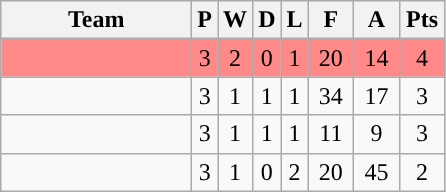<table class="wikitable" style="text-align:center;">
<tr>
<th width="120px">Team</th>
<th>P</th>
<th>W</th>
<th>D</th>
<th>L</th>
<th width="23px">F</th>
<th width="23px">A</th>
<th width="23px">Pts</th>
</tr>
<tr bgcolor="#FF8888">
<td></td>
<td>3</td>
<td>2</td>
<td>0</td>
<td>1</td>
<td>20</td>
<td>14</td>
<td>4</td>
</tr>
<tr>
<td></td>
<td>3</td>
<td>1</td>
<td>1</td>
<td>1</td>
<td>34</td>
<td>17</td>
<td>3</td>
</tr>
<tr>
<td></td>
<td>3</td>
<td>1</td>
<td>1</td>
<td>1</td>
<td>11</td>
<td>9</td>
<td>3</td>
</tr>
<tr>
<td></td>
<td>3</td>
<td>1</td>
<td>0</td>
<td>2</td>
<td>20</td>
<td>45</td>
<td>2</td>
</tr>
</table>
